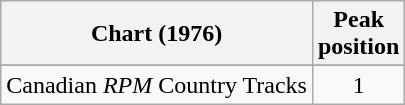<table class="wikitable sortable">
<tr>
<th align="left">Chart (1976)</th>
<th align="center">Peak<br>position</th>
</tr>
<tr>
</tr>
<tr>
<td align="left">Canadian <em>RPM</em> Country Tracks</td>
<td align="center">1</td>
</tr>
</table>
